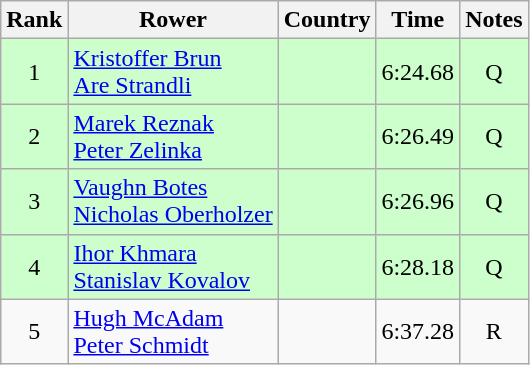<table class="wikitable" style="text-align:center">
<tr>
<th>Rank</th>
<th>Rower</th>
<th>Country</th>
<th>Time</th>
<th>Notes</th>
</tr>
<tr bgcolor=ccffcc>
<td>1</td>
<td align="left"><a href='#'>Kristoffer Brun</a><br><a href='#'>Are Strandli</a></td>
<td align="left"></td>
<td>6:24.68</td>
<td>Q</td>
</tr>
<tr bgcolor=ccffcc>
<td>2</td>
<td align="left"><a href='#'>Marek Reznak</a><br><a href='#'>Peter Zelinka</a></td>
<td align="left"></td>
<td>6:26.49</td>
<td>Q</td>
</tr>
<tr bgcolor=ccffcc>
<td>3</td>
<td align="left"><a href='#'>Vaughn Botes</a><br><a href='#'>Nicholas Oberholzer</a></td>
<td align="left"></td>
<td>6:26.96</td>
<td>Q</td>
</tr>
<tr bgcolor=ccffcc>
<td>4</td>
<td align="left"><a href='#'>Ihor Khmara</a><br><a href='#'>Stanislav Kovalov</a></td>
<td align="left"></td>
<td>6:28.18</td>
<td>Q</td>
</tr>
<tr>
<td>5</td>
<td align="left"><a href='#'>Hugh McAdam</a><br><a href='#'>Peter Schmidt</a></td>
<td align="left"></td>
<td>6:37.28</td>
<td>R</td>
</tr>
</table>
